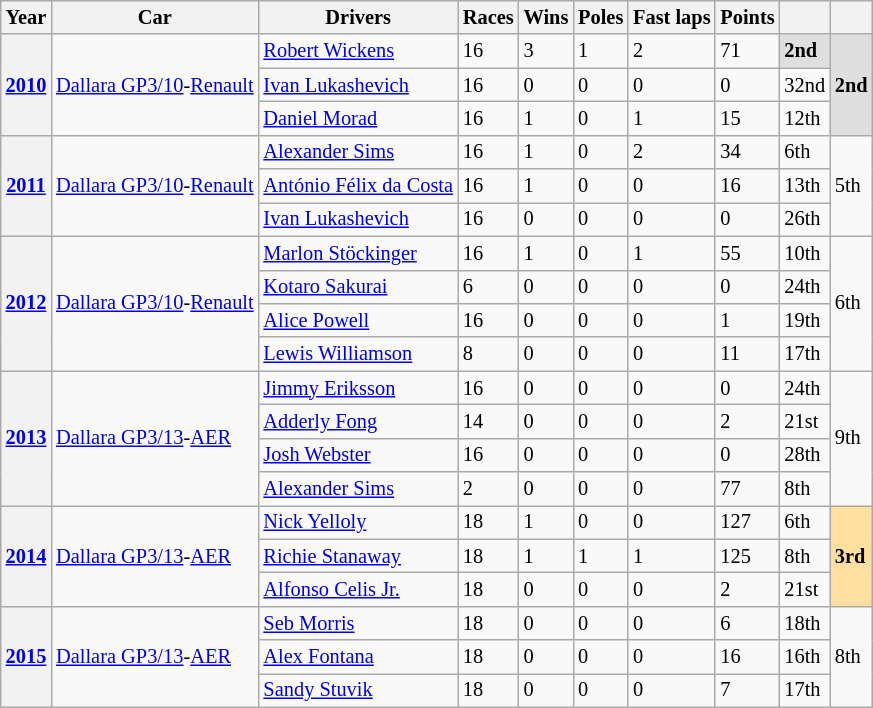<table class="wikitable" style="font-size:85%">
<tr>
<th>Year</th>
<th>Car</th>
<th>Drivers</th>
<th>Races</th>
<th>Wins</th>
<th>Poles</th>
<th>Fast laps</th>
<th>Points</th>
<th></th>
<th></th>
</tr>
<tr>
<th rowspan="3"><a href='#'>2010</a></th>
<td rowspan="3"><a href='#'>Dallara GP3/10</a>-<a href='#'>Renault</a></td>
<td> <a href='#'>Robert Wickens</a></td>
<td>16</td>
<td>3</td>
<td>1</td>
<td>2</td>
<td>71</td>
<td style="background:#DFDFDF;"><strong>2nd</strong></td>
<td rowspan=3 style="background:#DFDFDF;"><strong>2nd</strong></td>
</tr>
<tr>
<td> <a href='#'>Ivan Lukashevich</a></td>
<td>16</td>
<td>0</td>
<td>0</td>
<td>0</td>
<td>0</td>
<td>32nd</td>
</tr>
<tr>
<td> <a href='#'>Daniel Morad</a></td>
<td>16</td>
<td>1</td>
<td>0</td>
<td>1</td>
<td>15</td>
<td>12th</td>
</tr>
<tr>
<th rowspan="3"><a href='#'>2011</a></th>
<td rowspan="3"><a href='#'>Dallara GP3/10</a>-<a href='#'>Renault</a></td>
<td> <a href='#'>Alexander Sims</a></td>
<td>16</td>
<td>1</td>
<td>0</td>
<td>2</td>
<td>34</td>
<td>6th</td>
<td rowspan=3>5th</td>
</tr>
<tr>
<td> <a href='#'>António Félix da Costa</a></td>
<td>16</td>
<td>1</td>
<td>0</td>
<td>0</td>
<td>16</td>
<td>13th</td>
</tr>
<tr>
<td> <a href='#'>Ivan Lukashevich</a></td>
<td>16</td>
<td>0</td>
<td>0</td>
<td>0</td>
<td>0</td>
<td>26th</td>
</tr>
<tr>
<th rowspan="4"><a href='#'>2012</a></th>
<td rowspan="4"><a href='#'>Dallara GP3/10</a>-<a href='#'>Renault</a></td>
<td> <a href='#'>Marlon Stöckinger</a></td>
<td>16</td>
<td>1</td>
<td>0</td>
<td>1</td>
<td>55</td>
<td>10th</td>
<td rowspan=4>6th</td>
</tr>
<tr>
<td> <a href='#'>Kotaro Sakurai</a></td>
<td>6</td>
<td>0</td>
<td>0</td>
<td>0</td>
<td>0</td>
<td>24th</td>
</tr>
<tr>
<td> <a href='#'>Alice Powell</a></td>
<td>16</td>
<td>0</td>
<td>0</td>
<td>0</td>
<td>1</td>
<td>19th</td>
</tr>
<tr>
<td> <a href='#'>Lewis Williamson</a></td>
<td>8</td>
<td>0</td>
<td>0</td>
<td>0</td>
<td>11</td>
<td>17th</td>
</tr>
<tr>
<th rowspan="4"><a href='#'>2013</a></th>
<td rowspan="4"><a href='#'>Dallara GP3/13</a>-<a href='#'>AER</a></td>
<td> <a href='#'>Jimmy Eriksson</a></td>
<td>16</td>
<td>0</td>
<td>0</td>
<td>0</td>
<td>0</td>
<td>24th</td>
<td rowspan=4>9th</td>
</tr>
<tr>
<td> <a href='#'>Adderly Fong</a></td>
<td>14</td>
<td>0</td>
<td>0</td>
<td>0</td>
<td>2</td>
<td>21st</td>
</tr>
<tr>
<td> <a href='#'>Josh Webster</a></td>
<td>16</td>
<td>0</td>
<td>0</td>
<td>0</td>
<td>0</td>
<td>28th</td>
</tr>
<tr>
<td> <a href='#'>Alexander Sims</a></td>
<td>2</td>
<td>0</td>
<td>0</td>
<td>0</td>
<td>77</td>
<td>8th</td>
</tr>
<tr>
<th rowspan="3"><a href='#'>2014</a></th>
<td rowspan="3"><a href='#'>Dallara GP3/13</a>-<a href='#'>AER</a></td>
<td> <a href='#'>Nick Yelloly</a></td>
<td>18</td>
<td>1</td>
<td>0</td>
<td>0</td>
<td>127</td>
<td>6th</td>
<td style="background:#ffdf9f;" rowspan=3><strong>3rd</strong></td>
</tr>
<tr>
<td> <a href='#'>Richie Stanaway</a></td>
<td>18</td>
<td>1</td>
<td>1</td>
<td>1</td>
<td>125</td>
<td>8th</td>
</tr>
<tr>
<td> <a href='#'>Alfonso Celis Jr.</a></td>
<td>18</td>
<td>0</td>
<td>0</td>
<td>0</td>
<td>2</td>
<td>21st</td>
</tr>
<tr>
<th rowspan="3"><a href='#'>2015</a></th>
<td rowspan="3"><a href='#'>Dallara GP3/13</a>-<a href='#'>AER</a></td>
<td> <a href='#'>Seb Morris</a></td>
<td>18</td>
<td>0</td>
<td>0</td>
<td>0</td>
<td>6</td>
<td>18th</td>
<td rowspan=3>8th</td>
</tr>
<tr>
<td> <a href='#'>Alex Fontana</a></td>
<td>18</td>
<td>0</td>
<td>0</td>
<td>0</td>
<td>16</td>
<td>16th</td>
</tr>
<tr>
<td> <a href='#'>Sandy Stuvik</a></td>
<td>18</td>
<td>0</td>
<td>0</td>
<td>0</td>
<td>7</td>
<td>17th</td>
</tr>
</table>
